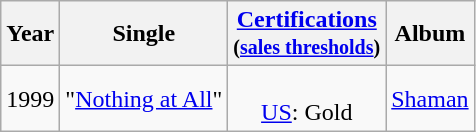<table class="wikitable">
<tr>
<th>Year</th>
<th>Single</th>
<th><a href='#'>Certifications</a><br><small>(<a href='#'>sales thresholds</a>)</small></th>
<th>Album</th>
</tr>
<tr style="text-align:center;">
<td>1999</td>
<td align="left">"<a href='#'>Nothing at All</a>"</td>
<td><br><a href='#'>US</a>: Gold </td>
<td><a href='#'>Shaman</a></td>
</tr>
</table>
